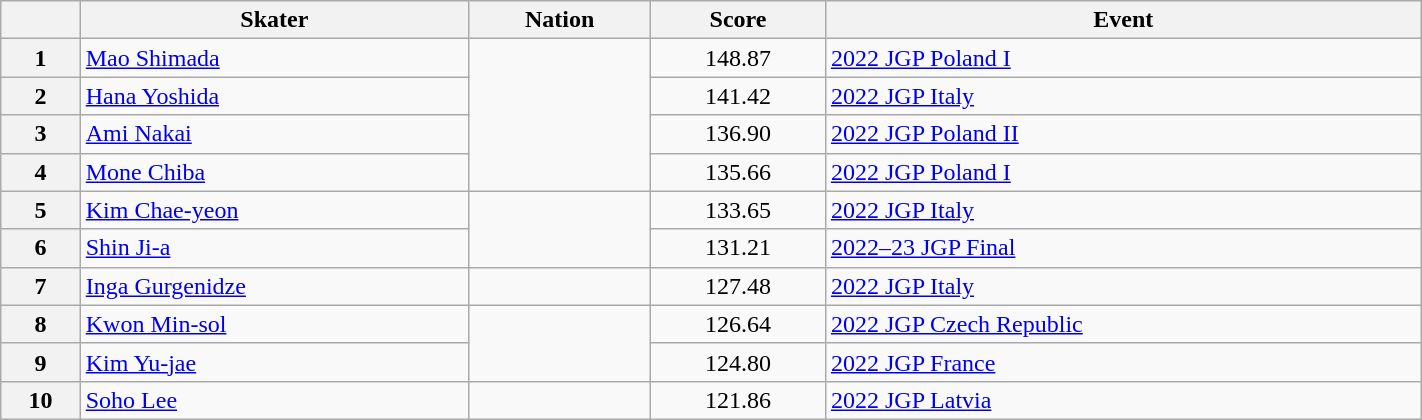<table class="wikitable sortable" style="text-align:left; width:75%">
<tr>
<th scope="col"></th>
<th scope="col">Skater</th>
<th scope="col">Nation</th>
<th scope="col">Score</th>
<th scope="col">Event</th>
</tr>
<tr>
<th scope="row">1</th>
<td><a href='#'>Mao Shimada</a></td>
<td rowspan="4"></td>
<td style="text-align:center;">148.87</td>
<td><a href='#'>2022 JGP Poland I</a></td>
</tr>
<tr>
<th scope="row">2</th>
<td><a href='#'>Hana Yoshida</a></td>
<td style="text-align:center;">141.42</td>
<td><a href='#'>2022 JGP Italy</a></td>
</tr>
<tr>
<th scope="row">3</th>
<td><a href='#'>Ami Nakai</a></td>
<td style="text-align:center;">136.90</td>
<td><a href='#'>2022 JGP Poland II</a></td>
</tr>
<tr>
<th scope="row">4</th>
<td><a href='#'>Mone Chiba</a></td>
<td style="text-align:center;">135.66</td>
<td><a href='#'>2022 JGP Poland I</a></td>
</tr>
<tr>
<th scope="row">5</th>
<td><a href='#'>Kim Chae-yeon</a></td>
<td rowspan="2"></td>
<td style="text-align:center;">133.65</td>
<td><a href='#'>2022 JGP Italy</a></td>
</tr>
<tr>
<th scope="row">6</th>
<td><a href='#'>Shin Ji-a</a></td>
<td style="text-align:center;">131.21</td>
<td><a href='#'>2022–23 JGP Final</a></td>
</tr>
<tr>
<th scope="row">7</th>
<td><a href='#'>Inga Gurgenidze</a></td>
<td></td>
<td style="text-align:center;">127.48</td>
<td><a href='#'>2022 JGP Italy</a></td>
</tr>
<tr>
<th scope="row">8</th>
<td><a href='#'>Kwon Min-sol</a></td>
<td rowspan="2"></td>
<td style="text-align:center;">126.64</td>
<td><a href='#'>2022 JGP Czech Republic</a></td>
</tr>
<tr>
<th scope="row">9</th>
<td><a href='#'>Kim Yu-jae</a></td>
<td style="text-align:center;">124.80</td>
<td><a href='#'>2022 JGP France</a></td>
</tr>
<tr>
<th scope="row">10</th>
<td><a href='#'>Soho Lee</a></td>
<td></td>
<td style="text-align:center;">121.86</td>
<td><a href='#'>2022 JGP Latvia</a></td>
</tr>
</table>
